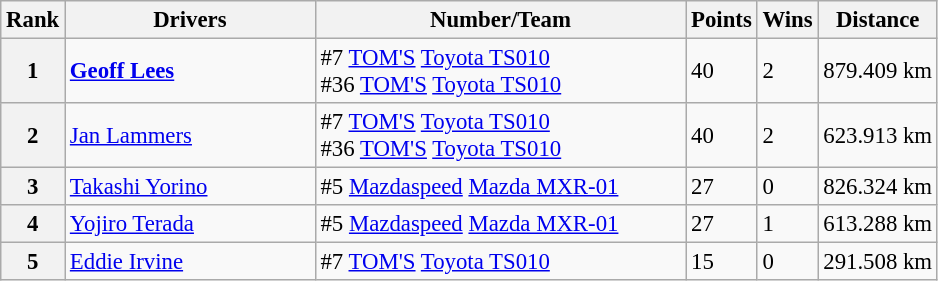<table class="wikitable" style="font-size: 95%;">
<tr>
<th>Rank</th>
<th width=160>Drivers</th>
<th width=240>Number/Team</th>
<th>Points</th>
<th>Wins</th>
<th>Distance</th>
</tr>
<tr>
<th>1</th>
<td> <strong><a href='#'>Geoff Lees</a></strong></td>
<td>#7 <a href='#'>TOM'S</a> <a href='#'>Toyota TS010</a><br>#36 <a href='#'>TOM'S</a> <a href='#'>Toyota TS010</a></td>
<td>40</td>
<td>2</td>
<td>879.409 km</td>
</tr>
<tr>
<th>2</th>
<td> <a href='#'>Jan Lammers</a></td>
<td>#7 <a href='#'>TOM'S</a> <a href='#'>Toyota TS010</a><br>#36 <a href='#'>TOM'S</a> <a href='#'>Toyota TS010</a></td>
<td>40</td>
<td>2</td>
<td>623.913 km</td>
</tr>
<tr>
<th>3</th>
<td> <a href='#'>Takashi Yorino</a></td>
<td>#5 <a href='#'>Mazdaspeed</a> <a href='#'>Mazda MXR-01</a></td>
<td>27</td>
<td>0</td>
<td>826.324 km</td>
</tr>
<tr>
<th>4</th>
<td> <a href='#'>Yojiro Terada</a></td>
<td>#5 <a href='#'>Mazdaspeed</a> <a href='#'>Mazda MXR-01</a></td>
<td>27</td>
<td>1</td>
<td>613.288 km</td>
</tr>
<tr>
<th>5</th>
<td> <a href='#'>Eddie Irvine</a></td>
<td>#7 <a href='#'>TOM'S</a> <a href='#'>Toyota TS010</a></td>
<td>15</td>
<td>0</td>
<td>291.508 km</td>
</tr>
</table>
